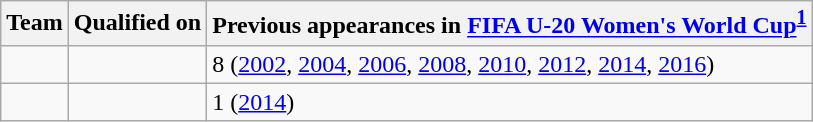<table class="wikitable sortable">
<tr>
<th>Team</th>
<th>Qualified on</th>
<th data-sort-type="number">Previous appearances in <a href='#'>FIFA U-20 Women's World Cup</a><sup><strong><a href='#'>1</a></strong></sup></th>
</tr>
<tr>
<td></td>
<td></td>
<td>8 (<a href='#'>2002</a>, <a href='#'>2004</a>, <a href='#'>2006</a>, <a href='#'>2008</a>, <a href='#'>2010</a>, <a href='#'>2012</a>, <a href='#'>2014</a>, <a href='#'>2016</a>)</td>
</tr>
<tr>
<td></td>
<td></td>
<td>1 (<a href='#'>2014</a>)</td>
</tr>
</table>
